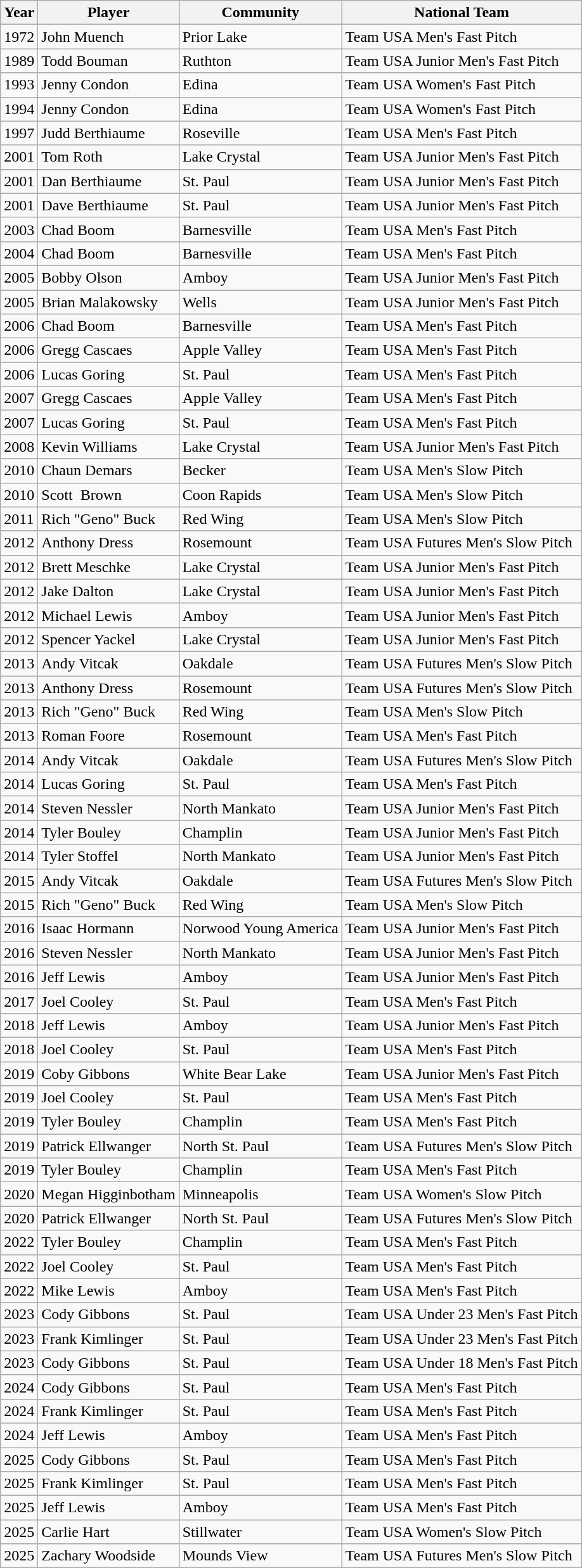<table class="wikitable">
<tr>
<th>Year</th>
<th>Player</th>
<th>Community</th>
<th>National Team</th>
</tr>
<tr>
<td>1972</td>
<td>John Muench</td>
<td>Prior Lake</td>
<td>Team USA Men's Fast Pitch</td>
</tr>
<tr>
<td>1989</td>
<td>Todd Bouman</td>
<td>Ruthton</td>
<td>Team USA Junior Men's Fast Pitch</td>
</tr>
<tr>
<td>1993</td>
<td>Jenny Condon</td>
<td>Edina</td>
<td>Team USA Women's Fast Pitch</td>
</tr>
<tr>
<td>1994</td>
<td>Jenny Condon</td>
<td>Edina</td>
<td>Team USA Women's Fast Pitch</td>
</tr>
<tr>
<td>1997</td>
<td>Judd Berthiaume</td>
<td>Roseville</td>
<td>Team USA Men's Fast Pitch</td>
</tr>
<tr>
<td>2001</td>
<td>Tom Roth</td>
<td>Lake Crystal</td>
<td>Team USA Junior Men's Fast Pitch</td>
</tr>
<tr>
<td>2001</td>
<td>Dan Berthiaume</td>
<td>St. Paul</td>
<td>Team USA Junior Men's Fast Pitch</td>
</tr>
<tr>
<td>2001</td>
<td>Dave Berthiaume</td>
<td>St. Paul</td>
<td>Team USA Junior Men's Fast Pitch</td>
</tr>
<tr>
<td>2003</td>
<td>Chad Boom</td>
<td>Barnesville</td>
<td>Team USA Men's Fast Pitch</td>
</tr>
<tr>
<td>2004</td>
<td>Chad Boom</td>
<td>Barnesville</td>
<td>Team USA Men's Fast Pitch</td>
</tr>
<tr>
<td>2005</td>
<td>Bobby Olson</td>
<td>Amboy</td>
<td>Team USA Junior Men's Fast Pitch</td>
</tr>
<tr>
<td>2005</td>
<td>Brian Malakowsky</td>
<td>Wells</td>
<td>Team USA Junior Men's Fast Pitch</td>
</tr>
<tr>
<td>2006</td>
<td>Chad Boom</td>
<td>Barnesville</td>
<td>Team USA Men's Fast Pitch</td>
</tr>
<tr>
<td>2006</td>
<td>Gregg Cascaes</td>
<td>Apple Valley</td>
<td>Team USA Men's Fast Pitch</td>
</tr>
<tr>
<td>2006</td>
<td>Lucas Goring</td>
<td>St. Paul</td>
<td>Team USA Men's Fast Pitch</td>
</tr>
<tr>
<td>2007</td>
<td>Gregg Cascaes</td>
<td>Apple Valley</td>
<td>Team USA Men's Fast Pitch</td>
</tr>
<tr>
<td>2007</td>
<td>Lucas Goring</td>
<td>St. Paul</td>
<td>Team USA Men's Fast Pitch</td>
</tr>
<tr>
<td>2008</td>
<td>Kevin Williams</td>
<td>Lake Crystal</td>
<td>Team USA Junior Men's Fast Pitch</td>
</tr>
<tr>
<td>2010</td>
<td>Chaun Demars</td>
<td>Becker</td>
<td>Team USA Men's Slow Pitch</td>
</tr>
<tr>
<td>2010</td>
<td>Scott  Brown</td>
<td>Coon Rapids</td>
<td>Team USA Men's Slow Pitch</td>
</tr>
<tr>
<td>2011</td>
<td>Rich "Geno" Buck</td>
<td>Red Wing</td>
<td>Team USA Men's Slow Pitch</td>
</tr>
<tr>
<td>2012</td>
<td>Anthony Dress</td>
<td>Rosemount</td>
<td>Team USA Futures Men's Slow Pitch</td>
</tr>
<tr>
<td>2012</td>
<td>Brett Meschke</td>
<td>Lake Crystal</td>
<td>Team USA Junior Men's Fast Pitch</td>
</tr>
<tr>
<td>2012</td>
<td>Jake Dalton</td>
<td>Lake Crystal</td>
<td>Team USA Junior Men's Fast Pitch</td>
</tr>
<tr>
<td>2012</td>
<td>Michael Lewis</td>
<td>Amboy</td>
<td>Team USA Junior Men's Fast Pitch</td>
</tr>
<tr>
<td>2012</td>
<td>Spencer Yackel</td>
<td>Lake Crystal</td>
<td>Team USA Junior Men's Fast Pitch</td>
</tr>
<tr>
<td>2013</td>
<td>Andy Vitcak</td>
<td>Oakdale</td>
<td>Team USA Futures Men's Slow Pitch</td>
</tr>
<tr>
<td>2013</td>
<td>Anthony Dress</td>
<td>Rosemount</td>
<td>Team USA Futures Men's Slow Pitch</td>
</tr>
<tr>
<td>2013</td>
<td>Rich "Geno" Buck</td>
<td>Red Wing</td>
<td>Team USA Men's Slow Pitch</td>
</tr>
<tr>
<td>2013</td>
<td>Roman Foore</td>
<td>Rosemount</td>
<td>Team USA Men's Fast Pitch</td>
</tr>
<tr>
<td>2014</td>
<td>Andy Vitcak</td>
<td>Oakdale</td>
<td>Team USA Futures Men's Slow Pitch</td>
</tr>
<tr>
<td>2014</td>
<td>Lucas Goring</td>
<td>St. Paul</td>
<td>Team USA Men's Fast Pitch</td>
</tr>
<tr>
<td>2014</td>
<td>Steven Nessler</td>
<td>North Mankato</td>
<td>Team USA Junior Men's Fast Pitch</td>
</tr>
<tr>
<td>2014</td>
<td>Tyler Bouley</td>
<td>Champlin</td>
<td>Team USA Junior Men's Fast Pitch</td>
</tr>
<tr>
<td>2014</td>
<td>Tyler Stoffel</td>
<td>North Mankato</td>
<td>Team USA Junior Men's Fast Pitch</td>
</tr>
<tr>
<td>2015</td>
<td>Andy Vitcak</td>
<td>Oakdale</td>
<td>Team USA Futures Men's Slow Pitch</td>
</tr>
<tr>
<td>2015</td>
<td>Rich "Geno" Buck</td>
<td>Red Wing</td>
<td>Team USA Men's Slow Pitch</td>
</tr>
<tr>
<td>2016</td>
<td>Isaac Hormann</td>
<td>Norwood Young America</td>
<td>Team USA Junior Men's Fast Pitch</td>
</tr>
<tr>
<td>2016</td>
<td>Steven Nessler</td>
<td>North Mankato</td>
<td>Team USA Junior Men's Fast Pitch</td>
</tr>
<tr>
<td>2016</td>
<td>Jeff Lewis</td>
<td>Amboy</td>
<td>Team USA Junior Men's Fast Pitch</td>
</tr>
<tr>
<td>2017</td>
<td>Joel Cooley</td>
<td>St. Paul</td>
<td>Team USA Men's Fast Pitch</td>
</tr>
<tr>
<td>2018</td>
<td>Jeff Lewis</td>
<td>Amboy</td>
<td>Team USA Junior Men's Fast Pitch</td>
</tr>
<tr>
<td>2018</td>
<td>Joel Cooley</td>
<td>St. Paul</td>
<td>Team USA Men's Fast Pitch</td>
</tr>
<tr>
<td>2019</td>
<td>Coby Gibbons</td>
<td>White Bear Lake</td>
<td>Team USA Junior Men's Fast Pitch</td>
</tr>
<tr>
<td>2019</td>
<td>Joel Cooley</td>
<td>St. Paul</td>
<td>Team USA Men's Fast Pitch</td>
</tr>
<tr>
<td>2019</td>
<td>Tyler Bouley</td>
<td>Champlin</td>
<td>Team USA Men's Fast Pitch</td>
</tr>
<tr>
<td>2019</td>
<td>Patrick Ellwanger</td>
<td>North St. Paul</td>
<td>Team USA Futures Men's Slow Pitch</td>
</tr>
<tr>
<td>2019</td>
<td>Tyler Bouley</td>
<td>Champlin</td>
<td>Team USA Men's Fast Pitch</td>
</tr>
<tr>
<td>2020</td>
<td>Megan Higginbotham</td>
<td>Minneapolis</td>
<td>Team USA Women's Slow Pitch</td>
</tr>
<tr>
<td>2020</td>
<td>Patrick Ellwanger</td>
<td>North St. Paul</td>
<td>Team USA Futures Men's Slow Pitch</td>
</tr>
<tr>
<td>2022</td>
<td>Tyler Bouley</td>
<td>Champlin</td>
<td>Team USA Men's Fast Pitch</td>
</tr>
<tr>
<td>2022</td>
<td>Joel Cooley</td>
<td>St. Paul</td>
<td>Team USA Men's Fast Pitch</td>
</tr>
<tr>
<td>2022</td>
<td>Mike Lewis</td>
<td>Amboy</td>
<td>Team USA Men's Fast Pitch</td>
</tr>
<tr>
<td>2023</td>
<td>Cody Gibbons</td>
<td>St. Paul</td>
<td>Team USA Under 23 Men's Fast Pitch</td>
</tr>
<tr>
<td>2023</td>
<td>Frank Kimlinger</td>
<td>St. Paul</td>
<td>Team USA Under 23 Men's Fast Pitch</td>
</tr>
<tr>
<td>2023</td>
<td>Cody Gibbons</td>
<td>St. Paul</td>
<td>Team USA Under 18 Men's Fast Pitch</td>
</tr>
<tr>
<td>2024</td>
<td>Cody Gibbons</td>
<td>St. Paul</td>
<td>Team USA Men's Fast Pitch</td>
</tr>
<tr>
<td>2024</td>
<td>Frank Kimlinger</td>
<td>St. Paul</td>
<td>Team USA Men's Fast Pitch</td>
</tr>
<tr>
<td>2024</td>
<td>Jeff Lewis</td>
<td>Amboy</td>
<td>Team USA Men's Fast Pitch</td>
</tr>
<tr>
<td>2025</td>
<td>Cody Gibbons</td>
<td>St. Paul</td>
<td>Team USA Men's Fast Pitch</td>
</tr>
<tr>
<td>2025</td>
<td>Frank Kimlinger</td>
<td>St. Paul</td>
<td>Team USA Men's Fast Pitch</td>
</tr>
<tr>
<td>2025</td>
<td>Jeff Lewis</td>
<td>Amboy</td>
<td>Team USA Men's Fast Pitch</td>
</tr>
<tr>
<td>2025</td>
<td>Carlie Hart</td>
<td>Stillwater</td>
<td>Team USA Women's Slow Pitch</td>
</tr>
<tr>
<td>2025</td>
<td>Zachary Woodside</td>
<td>Mounds View</td>
<td>Team USA Futures Men's Slow Pitch</td>
</tr>
</table>
